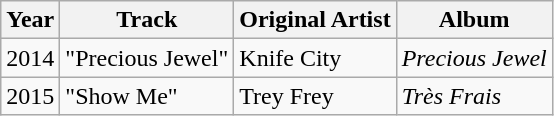<table class="wikitable">
<tr>
<th>Year</th>
<th>Track</th>
<th>Original Artist</th>
<th>Album</th>
</tr>
<tr>
<td>2014</td>
<td>"Precious Jewel"</td>
<td>Knife City</td>
<td><em>Precious Jewel</em></td>
</tr>
<tr>
<td>2015</td>
<td>"Show Me"</td>
<td>Trey Frey</td>
<td><em>Très Frais</em></td>
</tr>
</table>
